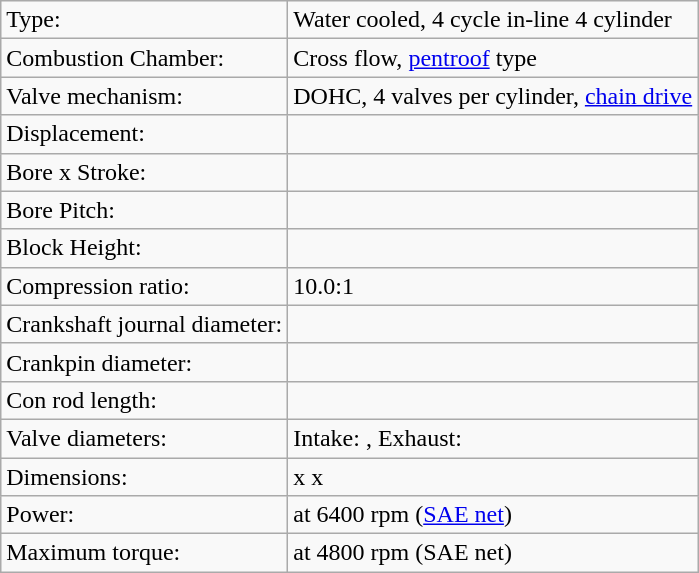<table class="wikitable">
<tr>
<td>Type:</td>
<td>Water cooled, 4 cycle in-line 4 cylinder</td>
</tr>
<tr>
<td>Combustion Chamber:</td>
<td>Cross flow, <a href='#'>pentroof</a> type</td>
</tr>
<tr>
<td>Valve mechanism:</td>
<td>DOHC, 4 valves per cylinder, <a href='#'>chain drive</a></td>
</tr>
<tr>
<td>Displacement:</td>
<td></td>
</tr>
<tr>
<td>Bore x Stroke:</td>
<td></td>
</tr>
<tr>
<td>Bore Pitch:</td>
<td></td>
</tr>
<tr>
<td>Block Height:</td>
<td></td>
</tr>
<tr>
<td>Compression ratio:</td>
<td>10.0:1</td>
</tr>
<tr>
<td>Crankshaft journal diameter:</td>
<td></td>
</tr>
<tr>
<td>Crankpin diameter:</td>
<td></td>
</tr>
<tr>
<td>Con rod length:</td>
<td></td>
</tr>
<tr>
<td>Valve diameters:</td>
<td>Intake: , Exhaust: </td>
</tr>
<tr>
<td>Dimensions:</td>
<td> x  x </td>
</tr>
<tr>
<td>Power:</td>
<td> at 6400 rpm (<a href='#'>SAE net</a>)</td>
</tr>
<tr>
<td>Maximum torque:</td>
<td> at 4800 rpm (SAE net)</td>
</tr>
</table>
